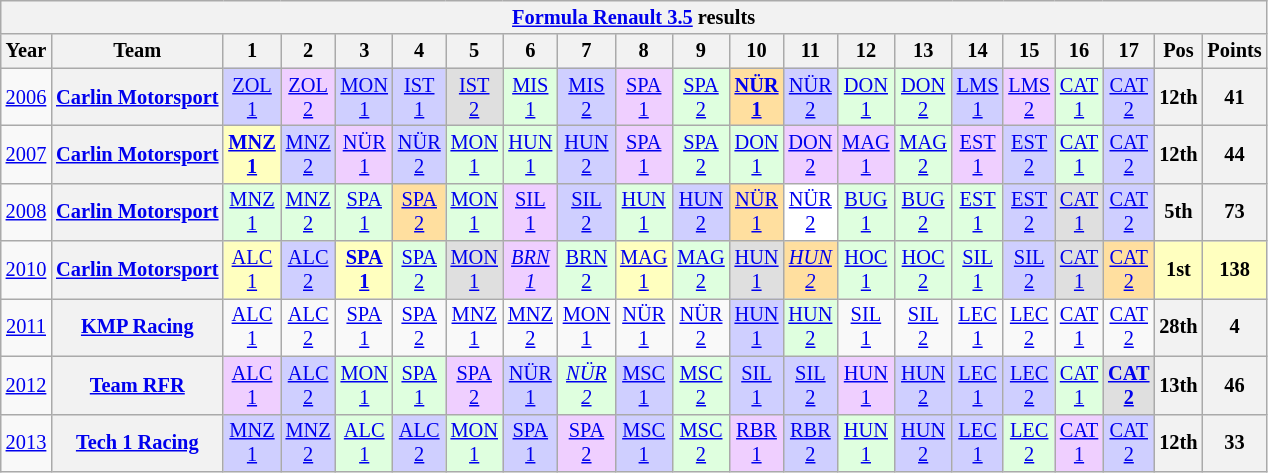<table class="wikitable" style="text-align:center; font-size:85%">
<tr>
<th colspan=45><a href='#'>Formula Renault 3.5</a> results</th>
</tr>
<tr>
<th>Year</th>
<th>Team</th>
<th>1</th>
<th>2</th>
<th>3</th>
<th>4</th>
<th>5</th>
<th>6</th>
<th>7</th>
<th>8</th>
<th>9</th>
<th>10</th>
<th>11</th>
<th>12</th>
<th>13</th>
<th>14</th>
<th>15</th>
<th>16</th>
<th>17</th>
<th>Pos</th>
<th>Points</th>
</tr>
<tr>
<td><a href='#'>2006</a></td>
<th nowrap><a href='#'>Carlin Motorsport</a></th>
<td style="background:#cFcFfF;"><a href='#'>ZOL<br>1</a><br></td>
<td style="background:#eFcFfF;"><a href='#'>ZOL<br>2</a><br></td>
<td style="background:#cFcFfF;"><a href='#'>MON<br>1</a><br></td>
<td style="background:#cFcFfF;"><a href='#'>IST<br>1</a><br></td>
<td style="background:#DFDFDF;"><a href='#'>IST<br>2</a><br></td>
<td style="background:#DFfFDF;"><a href='#'>MIS<br>1</a><br></td>
<td style="background:#cFcFfF;"><a href='#'>MIS<br>2</a><br></td>
<td style="background:#eFcFfF;"><a href='#'>SPA<br>1</a><br></td>
<td style="background:#DFfFDF;"><a href='#'>SPA<br>2</a><br></td>
<td style="background:#fFDF9F;"><strong><a href='#'>NÜR<br>1</a></strong><br></td>
<td style="background:#cFcFfF;"><a href='#'>NÜR<br>2</a><br></td>
<td style="background:#DFfFDF;"><a href='#'>DON<br>1</a><br></td>
<td style="background:#DFfFDF;"><a href='#'>DON<br>2</a><br></td>
<td style="background:#cFcFfF;"><a href='#'>LMS<br>1</a><br></td>
<td style="background:#eFcFfF;"><a href='#'>LMS<br>2</a><br></td>
<td style="background:#DFfFDF;"><a href='#'>CAT<br>1</a><br></td>
<td style="background:#cFcFfF;"><a href='#'>CAT<br>2</a><br></td>
<th>12th</th>
<th>41</th>
</tr>
<tr>
<td><a href='#'>2007</a></td>
<th nowrap><a href='#'>Carlin Motorsport</a></th>
<td style="background:#FFFFBF;"><strong><a href='#'>MNZ<br>1</a></strong><br></td>
<td style="background:#cFcFfF;"><a href='#'>MNZ<br>2</a><br></td>
<td style="background:#eFcFfF;"><a href='#'>NÜR<br>1</a><br></td>
<td style="background:#cFcFfF;"><a href='#'>NÜR<br>2</a><br></td>
<td style="background:#DFfFDF;"><a href='#'>MON<br>1</a><br></td>
<td style="background:#DFfFDF;"><a href='#'>HUN<br>1</a><br></td>
<td style="background:#cFcFfF;"><a href='#'>HUN<br>2</a><br></td>
<td style="background:#eFcFfF;"><a href='#'>SPA<br>1</a><br></td>
<td style="background:#DFfFDF;"><a href='#'>SPA<br>2</a><br></td>
<td style="background:#DFfFDF;"><a href='#'>DON<br>1</a><br></td>
<td style="background:#eFcFfF;"><a href='#'>DON<br>2</a><br></td>
<td style="background:#eFcFfF;"><a href='#'>MAG<br>1</a><br></td>
<td style="background:#DFfFDF;"><a href='#'>MAG<br>2</a><br></td>
<td style="background:#eFcFfF;"><a href='#'>EST<br>1</a><br></td>
<td style="background:#cFcFfF;"><a href='#'>EST<br>2</a><br></td>
<td style="background:#DFfFDF;"><a href='#'>CAT<br>1</a><br></td>
<td style="background:#cFcFfF;"><a href='#'>CAT<br>2</a><br></td>
<th>12th</th>
<th>44</th>
</tr>
<tr>
<td><a href='#'>2008</a></td>
<th nowrap><a href='#'>Carlin Motorsport</a></th>
<td style="background:#DFfFDF;"><a href='#'>MNZ<br>1</a><br></td>
<td style="background:#DFfFDF;"><a href='#'>MNZ<br>2</a><br></td>
<td style="background:#DFfFDF;"><a href='#'>SPA<br>1</a><br></td>
<td style="background:#fFDF9F;"><a href='#'>SPA<br>2</a><br></td>
<td style="background:#DFfFDF;"><a href='#'>MON<br>1</a><br></td>
<td style="background:#eFcFfF;"><a href='#'>SIL<br>1</a><br></td>
<td style="background:#cFcFfF;"><a href='#'>SIL<br>2</a><br></td>
<td style="background:#DFfFDF;"><a href='#'>HUN<br>1</a><br></td>
<td style="background:#cFcFfF;"><a href='#'>HUN<br>2</a><br></td>
<td style="background:#fFDF9F;"><a href='#'>NÜR<br>1</a><br></td>
<td style="background:white;"><a href='#'>NÜR<br>2</a><br></td>
<td style="background:#DFfFDF;"><a href='#'>BUG<br>1</a><br></td>
<td style="background:#DFfFDF;"><a href='#'>BUG<br>2</a><br></td>
<td style="background:#DFfFDF;"><a href='#'>EST<br>1</a><br></td>
<td style="background:#cFcFfF;"><a href='#'>EST<br>2</a><br></td>
<td style="background:#DFDFDF;"><a href='#'>CAT<br>1</a><br></td>
<td style="background:#cFcFfF;"><a href='#'>CAT<br>2</a><br></td>
<th>5th</th>
<th>73</th>
</tr>
<tr>
<td><a href='#'>2010</a></td>
<th nowrap><a href='#'>Carlin Motorsport</a></th>
<td style="background:#FFFFBF;"><a href='#'>ALC<br>1</a><br></td>
<td style="background:#cFcFfF;"><a href='#'>ALC<br>2</a><br></td>
<td style="background:#FFFFBF;"><strong><a href='#'>SPA<br>1</a></strong><br></td>
<td style="background:#DFfFDF;"><a href='#'>SPA<br>2</a><br></td>
<td style="background:#DFDFDF;"><a href='#'>MON<br>1</a><br></td>
<td style="background:#eFcFfF;"><em><a href='#'>BRN<br>1</a></em><br></td>
<td style="background:#DFfFDF;"><a href='#'>BRN<br>2</a><br></td>
<td style="background:#FFFFBF;"><a href='#'>MAG<br>1</a><br></td>
<td style="background:#DFfFDF;"><a href='#'>MAG<br>2</a><br></td>
<td style="background:#DFDFDF;"><a href='#'>HUN<br>1</a><br></td>
<td style="background:#fFDF9F;"><em><a href='#'>HUN<br>2</a></em><br></td>
<td style="background:#DFfFDF;"><a href='#'>HOC<br>1</a><br></td>
<td style="background:#DFfFDF;"><a href='#'>HOC<br>2</a><br></td>
<td style="background:#DFfFDF;"><a href='#'>SIL<br>1</a><br></td>
<td style="background:#cFcFfF;"><a href='#'>SIL<br>2</a><br></td>
<td style="background:#DFDFDF;"><a href='#'>CAT<br>1</a><br></td>
<td style="background:#fFDF9F;"><a href='#'>CAT<br>2</a><br></td>
<td style="background:#FFFFBF;"><strong>1st</strong></td>
<td style="background:#FFFFBF;"><strong>138</strong></td>
</tr>
<tr>
<td><a href='#'>2011</a></td>
<th nowrap><a href='#'>KMP Racing</a></th>
<td><a href='#'>ALC<br>1</a></td>
<td><a href='#'>ALC<br>2</a></td>
<td><a href='#'>SPA<br>1</a></td>
<td><a href='#'>SPA<br>2</a></td>
<td><a href='#'>MNZ<br>1</a></td>
<td><a href='#'>MNZ<br>2</a></td>
<td><a href='#'>MON<br>1</a></td>
<td><a href='#'>NÜR<br>1</a></td>
<td><a href='#'>NÜR<br>2</a></td>
<td style="background:#cFcFfF;"><a href='#'>HUN<br>1</a><br></td>
<td style="background:#DFfFDF;"><a href='#'>HUN<br>2</a><br></td>
<td><a href='#'>SIL<br>1</a></td>
<td><a href='#'>SIL<br>2</a></td>
<td><a href='#'>LEC<br>1</a></td>
<td><a href='#'>LEC<br>2</a></td>
<td><a href='#'>CAT<br>1</a></td>
<td><a href='#'>CAT<br>2</a></td>
<th>28th</th>
<th>4</th>
</tr>
<tr>
<td><a href='#'>2012</a></td>
<th nowrap><a href='#'>Team RFR</a></th>
<td style="background:#EFCFFF;"><a href='#'>ALC<br>1</a><br></td>
<td style="background:#CFCFFF;"><a href='#'>ALC<br>2</a><br></td>
<td style="background:#DFFFDF;"><a href='#'>MON<br>1</a><br></td>
<td style="background:#DFFFDF;"><a href='#'>SPA<br>1</a><br></td>
<td style="background:#EFCFFF;"><a href='#'>SPA<br>2</a><br></td>
<td style="background:#CFCFFF;"><a href='#'>NÜR<br>1</a><br></td>
<td style="background:#DFFFDF;"><em><a href='#'>NÜR<br>2</a></em><br></td>
<td style="background:#CFCFFF;"><a href='#'>MSC<br>1</a><br></td>
<td style="background:#DFFFDF;"><a href='#'>MSC<br>2</a><br></td>
<td style="background:#CFCFFF;"><a href='#'>SIL<br>1</a><br></td>
<td style="background:#CFCFFF;"><a href='#'>SIL<br>2</a><br></td>
<td style="background:#EFCFFF;"><a href='#'>HUN<br>1</a><br></td>
<td style="background:#CFCFFF;"><a href='#'>HUN<br>2</a><br></td>
<td style="background:#CFCFFF;"><a href='#'>LEC<br>1</a><br></td>
<td style="background:#CFCFFF;"><a href='#'>LEC<br>2</a><br></td>
<td style="background:#DFFFDF;"><a href='#'>CAT<br>1</a><br></td>
<td style="background:#DFDFDF;"><strong><a href='#'>CAT<br>2</a></strong><br></td>
<th>13th</th>
<th>46</th>
</tr>
<tr>
<td><a href='#'>2013</a></td>
<th nowrap><a href='#'>Tech 1 Racing</a></th>
<td style="background:#CFCFFF;"><a href='#'>MNZ<br>1</a><br></td>
<td style="background:#CFCFFF;"><a href='#'>MNZ<br>2</a><br></td>
<td style="background:#DFFFDF;"><a href='#'>ALC<br>1</a><br></td>
<td style="background:#CFCFFF;"><a href='#'>ALC<br>2</a><br></td>
<td style="background:#DFFFDF;"><a href='#'>MON<br>1</a><br></td>
<td style="background:#CFCFFF;"><a href='#'>SPA<br>1</a><br></td>
<td style="background:#EFCFFF;"><a href='#'>SPA<br>2</a><br></td>
<td style="background:#CFCFFF;"><a href='#'>MSC<br>1</a><br></td>
<td style="background:#DFFFDF;"><a href='#'>MSC<br>2</a><br></td>
<td style="background:#EFCFFF;"><a href='#'>RBR<br>1</a><br></td>
<td style="background:#CFCFFF;"><a href='#'>RBR<br>2</a><br></td>
<td style="background:#DFFFDF;"><a href='#'>HUN<br>1</a><br></td>
<td style="background:#CFCFFF;"><a href='#'>HUN<br>2</a><br></td>
<td style="background:#CFCFFF;"><a href='#'>LEC<br>1</a><br></td>
<td style="background:#DFFFDF;"><a href='#'>LEC<br>2</a><br></td>
<td style="background:#EFCFFF;"><a href='#'>CAT<br>1</a><br></td>
<td style="background:#CFCFFF;"><a href='#'>CAT<br>2</a><br></td>
<th>12th</th>
<th>33</th>
</tr>
</table>
